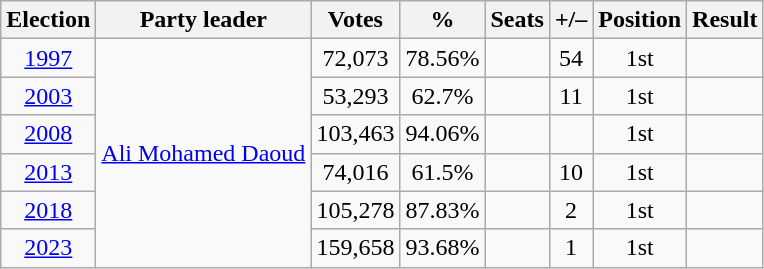<table class=wikitable style=text-align:center>
<tr>
<th>Election</th>
<th>Party leader</th>
<th>Votes</th>
<th><strong>%</strong></th>
<th>Seats</th>
<th>+/–</th>
<th>Position</th>
<th>Result</th>
</tr>
<tr>
<td><a href='#'>1997</a></td>
<td rowspan="6"><a href='#'>Ali Mohamed Daoud</a></td>
<td>72,073<br></td>
<td>78.56%</td>
<td></td>
<td> 54</td>
<td> 1st</td>
<td></td>
</tr>
<tr>
<td><a href='#'>2003</a></td>
<td>53,293<br></td>
<td>62.7%</td>
<td></td>
<td> 11</td>
<td> 1st</td>
<td></td>
</tr>
<tr>
<td><a href='#'>2008</a></td>
<td>103,463<br></td>
<td>94.06%</td>
<td></td>
<td></td>
<td> 1st</td>
<td></td>
</tr>
<tr>
<td><a href='#'>2013</a></td>
<td>74,016<br></td>
<td>61.5%</td>
<td></td>
<td> 10</td>
<td> 1st</td>
<td></td>
</tr>
<tr>
<td><a href='#'>2018</a></td>
<td>105,278<br></td>
<td>87.83%</td>
<td></td>
<td> 2</td>
<td> 1st</td>
<td></td>
</tr>
<tr>
<td><a href='#'>2023</a></td>
<td>159,658<br></td>
<td>93.68%</td>
<td></td>
<td> 1</td>
<td> 1st</td>
<td></td>
</tr>
</table>
